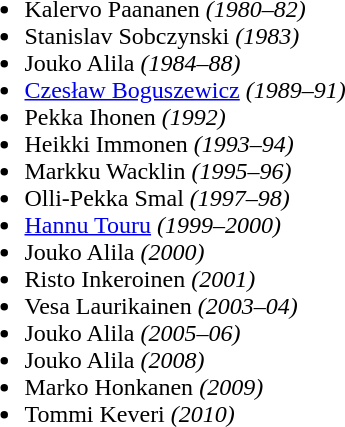<table>
<tr>
<td valign="top"><br><ul><li> Kalervo Paananen <em>(1980–82)</em></li><li> Stanislav Sobczynski <em>(1983)</em></li><li> Jouko Alila <em>(1984–88)</em></li><li> <a href='#'>Czesław Boguszewicz</a> <em>(1989–91)</em></li><li> Pekka Ihonen <em>(1992)</em></li><li> Heikki Immonen <em>(1993–94)</em></li><li> Markku Wacklin <em>(1995–96)</em></li><li> Olli-Pekka Smal <em>(1997–98)</em></li><li> <a href='#'>Hannu Touru</a> <em>(1999–2000)</em></li><li> Jouko Alila <em>(2000)</em></li><li> Risto Inkeroinen <em>(2001)</em></li><li> Vesa Laurikainen <em>(2003–04)</em></li><li> Jouko Alila <em>(2005–06)</em></li><li> Jouko Alila <em>(2008)</em></li><li> Marko Honkanen <em>(2009)</em></li><li> Tommi Keveri <em>(2010)</em></li></ul></td>
<td width="60"> </td>
</tr>
</table>
